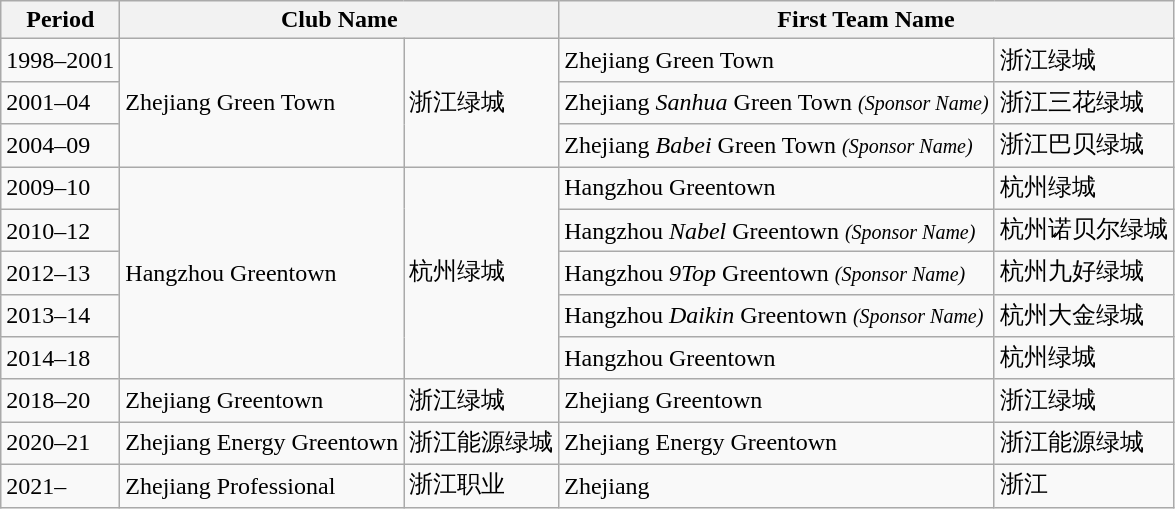<table class="wikitable + sortable">
<tr>
<th>Period</th>
<th colspan="2">Club Name</th>
<th colspan="2">First Team Name</th>
</tr>
<tr>
<td>1998–2001</td>
<td rowspan="3">Zhejiang Green Town</td>
<td rowspan="3">浙江绿城</td>
<td>Zhejiang Green Town</td>
<td>浙江绿城</td>
</tr>
<tr>
<td>2001–04</td>
<td>Zhejiang <em>Sanhua</em> Green Town <em><small>(Sponsor Name)</small></em></td>
<td>浙江三花绿城</td>
</tr>
<tr>
<td>2004–09</td>
<td>Zhejiang <em>Babei</em> Green Town <em><small>(Sponsor Name)</small></em></td>
<td>浙江巴贝绿城</td>
</tr>
<tr>
<td>2009–10</td>
<td rowspan="5">Hangzhou Greentown</td>
<td rowspan="5">杭州绿城</td>
<td>Hangzhou Greentown</td>
<td>杭州绿城</td>
</tr>
<tr>
<td>2010–12</td>
<td>Hangzhou <em>Nabel</em> Greentown <small><em>(Sponsor Name)</em></small></td>
<td>杭州诺贝尔绿城</td>
</tr>
<tr>
<td>2012–13</td>
<td>Hangzhou <em>9Top</em> Greentown <em><small>(Sponsor Name)</small></em></td>
<td>杭州九好绿城</td>
</tr>
<tr>
<td>2013–14</td>
<td>Hangzhou <em>Daikin</em> Greentown <small><em>(Sponsor Name)</em></small></td>
<td>杭州大金绿城</td>
</tr>
<tr>
<td>2014–18</td>
<td>Hangzhou Greentown</td>
<td>杭州绿城</td>
</tr>
<tr>
<td>2018–20</td>
<td>Zhejiang Greentown</td>
<td>浙江绿城</td>
<td>Zhejiang Greentown</td>
<td>浙江绿城</td>
</tr>
<tr>
<td>2020–21</td>
<td>Zhejiang Energy Greentown</td>
<td>浙江能源绿城</td>
<td>Zhejiang Energy Greentown</td>
<td>浙江能源绿城</td>
</tr>
<tr>
<td>2021–</td>
<td>Zhejiang Professional</td>
<td>浙江职业</td>
<td>Zhejiang</td>
<td>浙江</td>
</tr>
</table>
